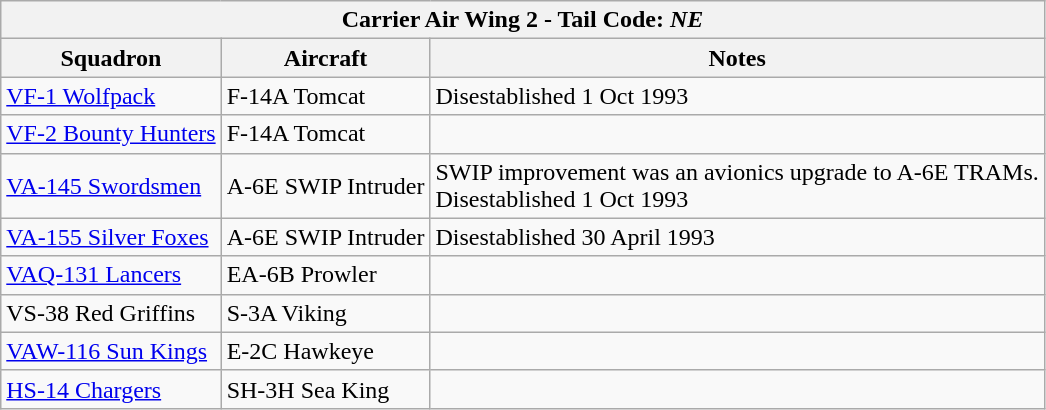<table class="wikitable">
<tr>
<th colspan="3">Carrier Air Wing 2 - Tail Code: <em>NE</em></th>
</tr>
<tr>
<th>Squadron</th>
<th>Aircraft</th>
<th>Notes</th>
</tr>
<tr>
<td><a href='#'>VF-1 Wolfpack</a></td>
<td>F-14A Tomcat</td>
<td>Disestablished 1 Oct 1993</td>
</tr>
<tr>
<td><a href='#'>VF-2 Bounty Hunters</a></td>
<td>F-14A Tomcat</td>
<td></td>
</tr>
<tr>
<td><a href='#'>VA-145 Swordsmen</a></td>
<td>A-6E SWIP Intruder</td>
<td>SWIP improvement was an avionics upgrade to A-6E TRAMs.<br>Disestablished 1 Oct 1993</td>
</tr>
<tr>
<td><a href='#'>VA-155 Silver Foxes</a></td>
<td>A-6E SWIP Intruder</td>
<td>Disestablished 30 April 1993</td>
</tr>
<tr>
<td><a href='#'>VAQ-131 Lancers</a></td>
<td>EA-6B Prowler</td>
<td></td>
</tr>
<tr>
<td>VS-38 Red Griffins</td>
<td>S-3A Viking</td>
<td></td>
</tr>
<tr>
<td><a href='#'>VAW-116 Sun Kings</a></td>
<td>E-2C Hawkeye</td>
<td></td>
</tr>
<tr>
<td><a href='#'>HS-14 Chargers</a></td>
<td>SH-3H Sea King</td>
<td></td>
</tr>
</table>
